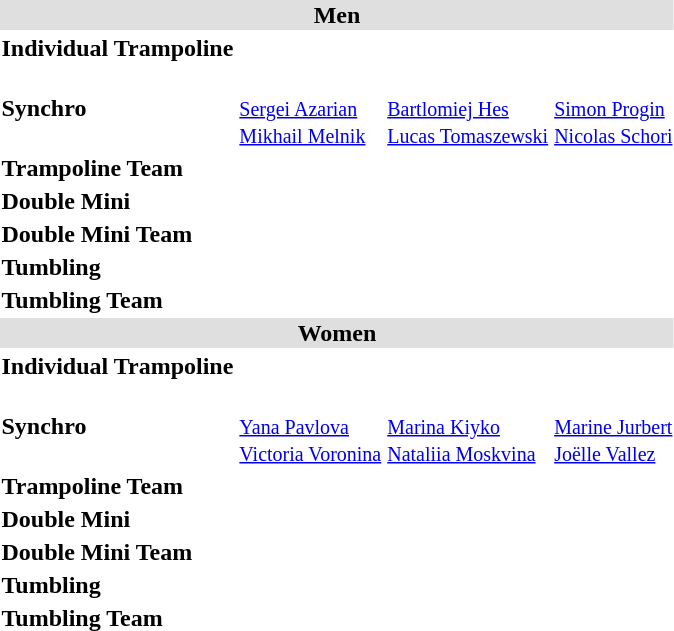<table>
<tr bgcolor="DFDFDF">
<td colspan="4" align="center"><strong>Men</strong></td>
</tr>
<tr>
<th scope=row style="text-align:left">Individual Trampoline</th>
<td></td>
<td></td>
<td></td>
</tr>
<tr>
<th scope=row style="text-align:left">Synchro</th>
<td><br><small><a href='#'>Sergei Azarian</a><br><a href='#'>Mikhail Melnik</a></small></td>
<td><br><small><a href='#'>Bartlomiej Hes</a><br><a href='#'>Lucas Tomaszewski</a></small></td>
<td><br><small><a href='#'>Simon Progin</a><br><a href='#'>Nicolas Schori</a></small></td>
</tr>
<tr>
<th scope=row style="text-align:left">Trampoline Team</th>
<td></td>
<td></td>
<td></td>
</tr>
<tr>
<th scope=row style="text-align:left">Double Mini</th>
<td></td>
<td></td>
<td></td>
</tr>
<tr>
<th scope=row style="text-align:left">Double Mini Team</th>
<td></td>
<td></td>
<td></td>
</tr>
<tr>
<th scope=row style="text-align:left">Tumbling</th>
<td></td>
<td></td>
<td><br></td>
</tr>
<tr>
<th scope=row style="text-align:left">Tumbling Team</th>
<td></td>
<td></td>
<td></td>
</tr>
<tr bgcolor="DFDFDF">
<td colspan="4" align="center"><strong>Women</strong></td>
</tr>
<tr>
<th scope=row style="text-align:left">Individual Trampoline</th>
<td></td>
<td></td>
<td></td>
</tr>
<tr>
<th scope=row style="text-align:left">Synchro</th>
<td><br><small><a href='#'>Yana Pavlova</a><br><a href='#'>Victoria Voronina</a></small></td>
<td><br><small><a href='#'>Marina Kiyko</a><br><a href='#'>Nataliia Moskvina</a></small></td>
<td><br><small><a href='#'>Marine Jurbert</a><br><a href='#'>Joëlle Vallez</a></small></td>
</tr>
<tr>
<th scope=row style="text-align:left">Trampoline Team</th>
<td></td>
<td></td>
<td></td>
</tr>
<tr>
<th scope=row style="text-align:left">Double Mini</th>
<td></td>
<td></td>
<td></td>
</tr>
<tr>
<th scope=row style="text-align:left">Double Mini Team</th>
<td></td>
<td></td>
<td></td>
</tr>
<tr>
<th scope=row style="text-align:left">Tumbling</th>
<td></td>
<td></td>
<td></td>
</tr>
<tr>
<th scope=row style="text-align:left">Tumbling Team</th>
<td></td>
<td></td>
<td></td>
</tr>
</table>
